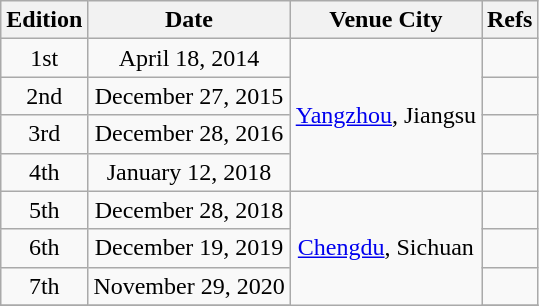<table class="sortable wikitable" style="text-align: center">
<tr>
<th>Edition</th>
<th>Date</th>
<th>Venue City</th>
<th>Refs</th>
</tr>
<tr>
<td>1st</td>
<td>April 18, 2014</td>
<td rowspan="4"><a href='#'>Yangzhou</a>, Jiangsu</td>
<td></td>
</tr>
<tr>
<td>2nd</td>
<td>December 27, 2015</td>
<td></td>
</tr>
<tr>
<td>3rd</td>
<td>December 28, 2016</td>
<td></td>
</tr>
<tr>
<td>4th</td>
<td>January 12, 2018</td>
<td></td>
</tr>
<tr>
<td>5th</td>
<td>December 28, 2018</td>
<td rowspan="4"><a href='#'>Chengdu</a>, Sichuan</td>
<td></td>
</tr>
<tr>
<td>6th</td>
<td>December 19, 2019</td>
<td></td>
</tr>
<tr>
<td>7th</td>
<td>November 29, 2020</td>
<td></td>
</tr>
<tr>
</tr>
</table>
